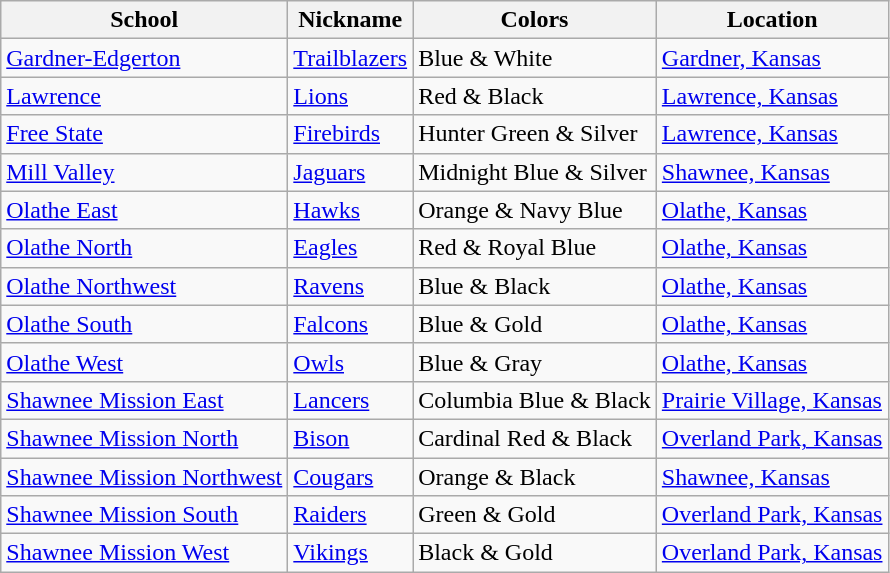<table class="wikitable">
<tr>
<th>School</th>
<th>Nickname</th>
<th>Colors</th>
<th>Location</th>
</tr>
<tr>
<td><a href='#'>Gardner-Edgerton</a></td>
<td><a href='#'>Trailblazers</a></td>
<td>Blue & White<br> </td>
<td><a href='#'>Gardner, Kansas</a></td>
</tr>
<tr>
<td><a href='#'>Lawrence</a></td>
<td><a href='#'>Lions</a></td>
<td>Red & Black<br> </td>
<td><a href='#'>Lawrence, Kansas</a></td>
</tr>
<tr>
<td><a href='#'>Free State</a></td>
<td><a href='#'>Firebirds</a></td>
<td>Hunter Green & Silver<br> </td>
<td><a href='#'>Lawrence, Kansas</a></td>
</tr>
<tr>
<td><a href='#'>Mill Valley</a></td>
<td><a href='#'>Jaguars</a></td>
<td>Midnight Blue & Silver<br> </td>
<td><a href='#'>Shawnee, Kansas</a></td>
</tr>
<tr>
<td><a href='#'>Olathe East</a></td>
<td><a href='#'>Hawks</a></td>
<td>Orange & Navy Blue<br> </td>
<td><a href='#'>Olathe, Kansas</a></td>
</tr>
<tr>
<td><a href='#'>Olathe North</a></td>
<td><a href='#'>Eagles</a></td>
<td>Red & Royal Blue<br> </td>
<td><a href='#'>Olathe, Kansas</a></td>
</tr>
<tr>
<td><a href='#'>Olathe Northwest</a></td>
<td><a href='#'>Ravens</a></td>
<td>Blue & Black<br> </td>
<td><a href='#'>Olathe, Kansas</a></td>
</tr>
<tr>
<td><a href='#'>Olathe South</a></td>
<td><a href='#'>Falcons</a></td>
<td>Blue & Gold<br> </td>
<td><a href='#'>Olathe, Kansas</a></td>
</tr>
<tr>
<td><a href='#'>Olathe West</a></td>
<td><a href='#'>Owls</a></td>
<td>Blue & Gray<br> </td>
<td><a href='#'>Olathe, Kansas</a></td>
</tr>
<tr>
<td><a href='#'>Shawnee Mission East</a></td>
<td><a href='#'>Lancers</a></td>
<td>Columbia Blue & Black<br> </td>
<td><a href='#'>Prairie Village, Kansas</a></td>
</tr>
<tr>
<td><a href='#'>Shawnee Mission North</a></td>
<td><a href='#'>Bison</a></td>
<td>Cardinal Red & Black<br> </td>
<td><a href='#'>Overland Park, Kansas</a></td>
</tr>
<tr>
<td><a href='#'>Shawnee Mission Northwest</a></td>
<td><a href='#'>Cougars</a></td>
<td>Orange & Black<br> </td>
<td><a href='#'>Shawnee, Kansas</a></td>
</tr>
<tr>
<td><a href='#'>Shawnee Mission South</a></td>
<td><a href='#'>Raiders</a></td>
<td>Green & Gold<br> </td>
<td><a href='#'>Overland Park, Kansas</a></td>
</tr>
<tr>
<td><a href='#'>Shawnee Mission West</a></td>
<td><a href='#'>Vikings</a></td>
<td>Black & Gold<br> </td>
<td><a href='#'>Overland Park, Kansas</a></td>
</tr>
</table>
